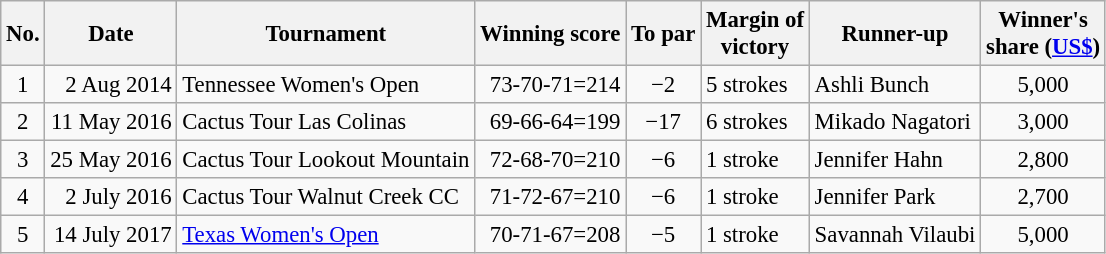<table class="wikitable" style="font-size:95%;">
<tr>
<th>No.</th>
<th>Date</th>
<th>Tournament</th>
<th>Winning score</th>
<th>To par</th>
<th>Margin of<br>victory</th>
<th>Runner-up</th>
<th>Winner's<br>share (<a href='#'>US$</a>)</th>
</tr>
<tr>
<td align=center>1</td>
<td align=right>2 Aug 2014</td>
<td>Tennessee Women's Open</td>
<td align=right>73-70-71=214</td>
<td align=center>−2</td>
<td>5 strokes</td>
<td> Ashli Bunch</td>
<td align=center>5,000</td>
</tr>
<tr>
<td align=center>2</td>
<td align=right>11 May 2016</td>
<td>Cactus Tour Las Colinas</td>
<td align=right>69-66-64=199</td>
<td align=center>−17</td>
<td>6 strokes</td>
<td> Mikado Nagatori</td>
<td align=center>3,000</td>
</tr>
<tr>
<td align=center>3</td>
<td align=right>25 May 2016</td>
<td>Cactus Tour Lookout Mountain</td>
<td align=right>72-68-70=210</td>
<td align=center>−6</td>
<td>1 stroke</td>
<td> Jennifer Hahn</td>
<td align=center>2,800</td>
</tr>
<tr>
<td align=center>4</td>
<td align=right>2 July 2016</td>
<td>Cactus Tour Walnut Creek CC</td>
<td align=right>71-72-67=210</td>
<td align=center>−6</td>
<td>1 stroke</td>
<td> Jennifer Park</td>
<td align=center>2,700</td>
</tr>
<tr>
<td align=center>5</td>
<td align=right>14 July 2017</td>
<td><a href='#'>Texas Women's Open</a></td>
<td align=right>70-71-67=208</td>
<td align=center>−5</td>
<td>1 stroke</td>
<td> Savannah Vilaubi</td>
<td align=center>5,000</td>
</tr>
</table>
